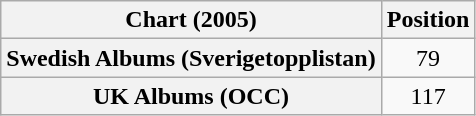<table class="wikitable sortable plainrowheaders" style="text-align:center">
<tr>
<th scope="col">Chart (2005)</th>
<th scope="col">Position</th>
</tr>
<tr>
<th scope="row">Swedish Albums (Sverigetopplistan)</th>
<td>79</td>
</tr>
<tr>
<th scope="row">UK Albums (OCC)</th>
<td>117</td>
</tr>
</table>
